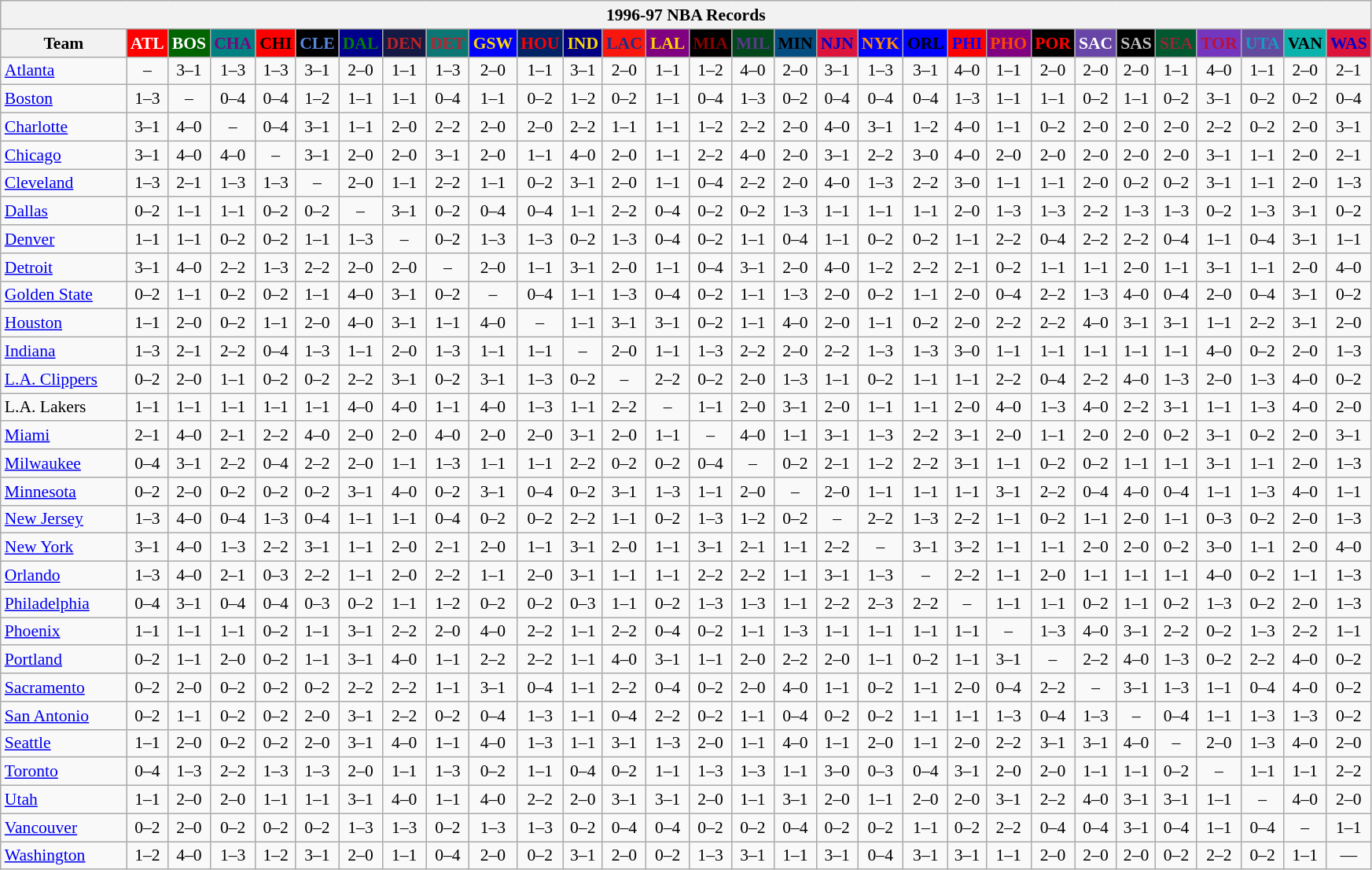<table class="wikitable" style="font-size:90%; text-align:center;">
<tr>
<th colspan=30>1996-97 NBA Records</th>
</tr>
<tr>
<th width=100>Team</th>
<th style="background:#FF0000;color:#FFFFFF;width=35">ATL</th>
<th style="background:#006400;color:#FFFFFF;width=35">BOS</th>
<th style="background:#008080;color:#800080;width=35">CHA</th>
<th style="background:#FF0000;color:#000000;width=35">CHI</th>
<th style="background:#000000;color:#5787DC;width=35">CLE</th>
<th style="background:#00008B;color:#008000;width=35">DAL</th>
<th style="background:#141A44;color:#BC2224;width=35">DEN</th>
<th style="background:#0C7674;color:#BB222C;width=35">DET</th>
<th style="background:#0000FF;color:#FFD700;width=35">GSW</th>
<th style="background:#002366;color:#FF0000;width=35">HOU</th>
<th style="background:#000080;color:#FFD700;width=35">IND</th>
<th style="background:#F9160D;color:#1A2E8B;width=35">LAC</th>
<th style="background:#800080;color:#FFD700;width=35">LAL</th>
<th style="background:#000000;color:#8B0000;width=35">MIA</th>
<th style="background:#00471B;color:#5C378A;width=35">MIL</th>
<th style="background:#044D80;color:#000000;width=35">MIN</th>
<th style="background:#DC143C;color:#0000CD;width=35">NJN</th>
<th style="background:#0000FF;color:#FF8C00;width=35">NYK</th>
<th style="background:#0000FF;color:#000000;width=35">ORL</th>
<th style="background:#FF0000;color:#0000FF;width=35">PHI</th>
<th style="background:#800080;color:#FF4500;width=35">PHO</th>
<th style="background:#000000;color:#FF0000;width=35">POR</th>
<th style="background:#6846A8;color:#FFFFFF;width=35">SAC</th>
<th style="background:#000000;color:#C0C0C0;width=35">SAS</th>
<th style="background:#005831;color:#992634;width=35">SEA</th>
<th style="background:#7436BF;color:#BE0F34;width=35">TOR</th>
<th style="background:#644A9C;color:#149BC7;width=35">UTA</th>
<th style="background:#0CB2AC;color:#000000;width=35">VAN</th>
<th style="background:#DC143C;color:#0000CD;width=35">WAS</th>
</tr>
<tr>
<td style="text-align:left;"><a href='#'>Atlanta</a></td>
<td>–</td>
<td>3–1</td>
<td>1–3</td>
<td>1–3</td>
<td>3–1</td>
<td>2–0</td>
<td>1–1</td>
<td>1–3</td>
<td>2–0</td>
<td>1–1</td>
<td>3–1</td>
<td>2–0</td>
<td>1–1</td>
<td>1–2</td>
<td>4–0</td>
<td>2–0</td>
<td>3–1</td>
<td>1–3</td>
<td>3–1</td>
<td>4–0</td>
<td>1–1</td>
<td>2–0</td>
<td>2–0</td>
<td>2–0</td>
<td>1–1</td>
<td>4–0</td>
<td>1–1</td>
<td>2–0</td>
<td>2–1</td>
</tr>
<tr>
<td style="text-align:left;"><a href='#'>Boston</a></td>
<td>1–3</td>
<td>–</td>
<td>0–4</td>
<td>0–4</td>
<td>1–2</td>
<td>1–1</td>
<td>1–1</td>
<td>0–4</td>
<td>1–1</td>
<td>0–2</td>
<td>1–2</td>
<td>0–2</td>
<td>1–1</td>
<td>0–4</td>
<td>1–3</td>
<td>0–2</td>
<td>0–4</td>
<td>0–4</td>
<td>0–4</td>
<td>1–3</td>
<td>1–1</td>
<td>1–1</td>
<td>0–2</td>
<td>1–1</td>
<td>0–2</td>
<td>3–1</td>
<td>0–2</td>
<td>0–2</td>
<td>0–4</td>
</tr>
<tr>
<td style="text-align:left;"><a href='#'>Charlotte</a></td>
<td>3–1</td>
<td>4–0</td>
<td>–</td>
<td>0–4</td>
<td>3–1</td>
<td>1–1</td>
<td>2–0</td>
<td>2–2</td>
<td>2–0</td>
<td>2–0</td>
<td>2–2</td>
<td>1–1</td>
<td>1–1</td>
<td>1–2</td>
<td>2–2</td>
<td>2–0</td>
<td>4–0</td>
<td>3–1</td>
<td>1–2</td>
<td>4–0</td>
<td>1–1</td>
<td>0–2</td>
<td>2–0</td>
<td>2–0</td>
<td>2–0</td>
<td>2–2</td>
<td>0–2</td>
<td>2–0</td>
<td>3–1</td>
</tr>
<tr>
<td style="text-align:left;"><a href='#'>Chicago</a></td>
<td>3–1</td>
<td>4–0</td>
<td>4–0</td>
<td>–</td>
<td>3–1</td>
<td>2–0</td>
<td>2–0</td>
<td>3–1</td>
<td>2–0</td>
<td>1–1</td>
<td>4–0</td>
<td>2–0</td>
<td>1–1</td>
<td>2–2</td>
<td>4–0</td>
<td>2–0</td>
<td>3–1</td>
<td>2–2</td>
<td>3–0</td>
<td>4–0</td>
<td>2–0</td>
<td>2–0</td>
<td>2–0</td>
<td>2–0</td>
<td>2–0</td>
<td>3–1</td>
<td>1–1</td>
<td>2–0</td>
<td>2–1</td>
</tr>
<tr>
<td style="text-align:left;"><a href='#'>Cleveland</a></td>
<td>1–3</td>
<td>2–1</td>
<td>1–3</td>
<td>1–3</td>
<td>–</td>
<td>2–0</td>
<td>1–1</td>
<td>2–2</td>
<td>1–1</td>
<td>0–2</td>
<td>3–1</td>
<td>2–0</td>
<td>1–1</td>
<td>0–4</td>
<td>2–2</td>
<td>2–0</td>
<td>4–0</td>
<td>1–3</td>
<td>2–2</td>
<td>3–0</td>
<td>1–1</td>
<td>1–1</td>
<td>2–0</td>
<td>0–2</td>
<td>0–2</td>
<td>3–1</td>
<td>1–1</td>
<td>2–0</td>
<td>1–3</td>
</tr>
<tr>
<td style="text-align:left;"><a href='#'>Dallas</a></td>
<td>0–2</td>
<td>1–1</td>
<td>1–1</td>
<td>0–2</td>
<td>0–2</td>
<td>–</td>
<td>3–1</td>
<td>0–2</td>
<td>0–4</td>
<td>0–4</td>
<td>1–1</td>
<td>2–2</td>
<td>0–4</td>
<td>0–2</td>
<td>0–2</td>
<td>1–3</td>
<td>1–1</td>
<td>1–1</td>
<td>1–1</td>
<td>2–0</td>
<td>1–3</td>
<td>1–3</td>
<td>2–2</td>
<td>1–3</td>
<td>1–3</td>
<td>0–2</td>
<td>1–3</td>
<td>3–1</td>
<td>0–2</td>
</tr>
<tr>
<td style="text-align:left;"><a href='#'>Denver</a></td>
<td>1–1</td>
<td>1–1</td>
<td>0–2</td>
<td>0–2</td>
<td>1–1</td>
<td>1–3</td>
<td>–</td>
<td>0–2</td>
<td>1–3</td>
<td>1–3</td>
<td>0–2</td>
<td>1–3</td>
<td>0–4</td>
<td>0–2</td>
<td>1–1</td>
<td>0–4</td>
<td>1–1</td>
<td>0–2</td>
<td>0–2</td>
<td>1–1</td>
<td>2–2</td>
<td>0–4</td>
<td>2–2</td>
<td>2–2</td>
<td>0–4</td>
<td>1–1</td>
<td>0–4</td>
<td>3–1</td>
<td>1–1</td>
</tr>
<tr>
<td style="text-align:left;"><a href='#'>Detroit</a></td>
<td>3–1</td>
<td>4–0</td>
<td>2–2</td>
<td>1–3</td>
<td>2–2</td>
<td>2–0</td>
<td>2–0</td>
<td>–</td>
<td>2–0</td>
<td>1–1</td>
<td>3–1</td>
<td>2–0</td>
<td>1–1</td>
<td>0–4</td>
<td>3–1</td>
<td>2–0</td>
<td>4–0</td>
<td>1–2</td>
<td>2–2</td>
<td>2–1</td>
<td>0–2</td>
<td>1–1</td>
<td>1–1</td>
<td>2–0</td>
<td>1–1</td>
<td>3–1</td>
<td>1–1</td>
<td>2–0</td>
<td>4–0</td>
</tr>
<tr>
<td style="text-align:left;"><a href='#'>Golden State</a></td>
<td>0–2</td>
<td>1–1</td>
<td>0–2</td>
<td>0–2</td>
<td>1–1</td>
<td>4–0</td>
<td>3–1</td>
<td>0–2</td>
<td>–</td>
<td>0–4</td>
<td>1–1</td>
<td>1–3</td>
<td>0–4</td>
<td>0–2</td>
<td>1–1</td>
<td>1–3</td>
<td>2–0</td>
<td>0–2</td>
<td>1–1</td>
<td>2–0</td>
<td>0–4</td>
<td>2–2</td>
<td>1–3</td>
<td>4–0</td>
<td>0–4</td>
<td>2–0</td>
<td>0–4</td>
<td>3–1</td>
<td>0–2</td>
</tr>
<tr>
<td style="text-align:left;"><a href='#'>Houston</a></td>
<td>1–1</td>
<td>2–0</td>
<td>0–2</td>
<td>1–1</td>
<td>2–0</td>
<td>4–0</td>
<td>3–1</td>
<td>1–1</td>
<td>4–0</td>
<td>–</td>
<td>1–1</td>
<td>3–1</td>
<td>3–1</td>
<td>0–2</td>
<td>1–1</td>
<td>4–0</td>
<td>2–0</td>
<td>1–1</td>
<td>0–2</td>
<td>2–0</td>
<td>2–2</td>
<td>2–2</td>
<td>4–0</td>
<td>3–1</td>
<td>3–1</td>
<td>1–1</td>
<td>2–2</td>
<td>3–1</td>
<td>2–0</td>
</tr>
<tr>
<td style="text-align:left;"><a href='#'>Indiana</a></td>
<td>1–3</td>
<td>2–1</td>
<td>2–2</td>
<td>0–4</td>
<td>1–3</td>
<td>1–1</td>
<td>2–0</td>
<td>1–3</td>
<td>1–1</td>
<td>1–1</td>
<td>–</td>
<td>2–0</td>
<td>1–1</td>
<td>1–3</td>
<td>2–2</td>
<td>2–0</td>
<td>2–2</td>
<td>1–3</td>
<td>1–3</td>
<td>3–0</td>
<td>1–1</td>
<td>1–1</td>
<td>1–1</td>
<td>1–1</td>
<td>1–1</td>
<td>4–0</td>
<td>0–2</td>
<td>2–0</td>
<td>1–3</td>
</tr>
<tr>
<td style="text-align:left;"><a href='#'>L.A. Clippers</a></td>
<td>0–2</td>
<td>2–0</td>
<td>1–1</td>
<td>0–2</td>
<td>0–2</td>
<td>2–2</td>
<td>3–1</td>
<td>0–2</td>
<td>3–1</td>
<td>1–3</td>
<td>0–2</td>
<td>–</td>
<td>2–2</td>
<td>0–2</td>
<td>2–0</td>
<td>1–3</td>
<td>1–1</td>
<td>0–2</td>
<td>1–1</td>
<td>1–1</td>
<td>2–2</td>
<td>0–4</td>
<td>2–2</td>
<td>4–0</td>
<td>1–3</td>
<td>2–0</td>
<td>1–3</td>
<td>4–0</td>
<td>0–2</td>
</tr>
<tr>
<td style="text-align:left;">L.A. Lakers</td>
<td>1–1</td>
<td>1–1</td>
<td>1–1</td>
<td>1–1</td>
<td>1–1</td>
<td>4–0</td>
<td>4–0</td>
<td>1–1</td>
<td>4–0</td>
<td>1–3</td>
<td>1–1</td>
<td>2–2</td>
<td>–</td>
<td>1–1</td>
<td>2–0</td>
<td>3–1</td>
<td>2–0</td>
<td>1–1</td>
<td>1–1</td>
<td>2–0</td>
<td>4–0</td>
<td>1–3</td>
<td>4–0</td>
<td>2–2</td>
<td>3–1</td>
<td>1–1</td>
<td>1–3</td>
<td>4–0</td>
<td>2–0</td>
</tr>
<tr>
<td style="text-align:left;"><a href='#'>Miami</a></td>
<td>2–1</td>
<td>4–0</td>
<td>2–1</td>
<td>2–2</td>
<td>4–0</td>
<td>2–0</td>
<td>2–0</td>
<td>4–0</td>
<td>2–0</td>
<td>2–0</td>
<td>3–1</td>
<td>2–0</td>
<td>1–1</td>
<td>–</td>
<td>4–0</td>
<td>1–1</td>
<td>3–1</td>
<td>1–3</td>
<td>2–2</td>
<td>3–1</td>
<td>2–0</td>
<td>1–1</td>
<td>2–0</td>
<td>2–0</td>
<td>0–2</td>
<td>3–1</td>
<td>0–2</td>
<td>2–0</td>
<td>3–1</td>
</tr>
<tr>
<td style="text-align:left;"><a href='#'>Milwaukee</a></td>
<td>0–4</td>
<td>3–1</td>
<td>2–2</td>
<td>0–4</td>
<td>2–2</td>
<td>2–0</td>
<td>1–1</td>
<td>1–3</td>
<td>1–1</td>
<td>1–1</td>
<td>2–2</td>
<td>0–2</td>
<td>0–2</td>
<td>0–4</td>
<td>–</td>
<td>0–2</td>
<td>2–1</td>
<td>1–2</td>
<td>2–2</td>
<td>3–1</td>
<td>1–1</td>
<td>0–2</td>
<td>0–2</td>
<td>1–1</td>
<td>1–1</td>
<td>3–1</td>
<td>1–1</td>
<td>2–0</td>
<td>1–3</td>
</tr>
<tr>
<td style="text-align:left;"><a href='#'>Minnesota</a></td>
<td>0–2</td>
<td>2–0</td>
<td>0–2</td>
<td>0–2</td>
<td>0–2</td>
<td>3–1</td>
<td>4–0</td>
<td>0–2</td>
<td>3–1</td>
<td>0–4</td>
<td>0–2</td>
<td>3–1</td>
<td>1–3</td>
<td>1–1</td>
<td>2–0</td>
<td>–</td>
<td>2–0</td>
<td>1–1</td>
<td>1–1</td>
<td>1–1</td>
<td>3–1</td>
<td>2–2</td>
<td>0–4</td>
<td>4–0</td>
<td>0–4</td>
<td>1–1</td>
<td>1–3</td>
<td>4–0</td>
<td>1–1</td>
</tr>
<tr>
<td style="text-align:left;"><a href='#'>New Jersey</a></td>
<td>1–3</td>
<td>4–0</td>
<td>0–4</td>
<td>1–3</td>
<td>0–4</td>
<td>1–1</td>
<td>1–1</td>
<td>0–4</td>
<td>0–2</td>
<td>0–2</td>
<td>2–2</td>
<td>1–1</td>
<td>0–2</td>
<td>1–3</td>
<td>1–2</td>
<td>0–2</td>
<td>–</td>
<td>2–2</td>
<td>1–3</td>
<td>2–2</td>
<td>1–1</td>
<td>0–2</td>
<td>1–1</td>
<td>2–0</td>
<td>1–1</td>
<td>0–3</td>
<td>0–2</td>
<td>2–0</td>
<td>1–3</td>
</tr>
<tr>
<td style="text-align:left;"><a href='#'>New York</a></td>
<td>3–1</td>
<td>4–0</td>
<td>1–3</td>
<td>2–2</td>
<td>3–1</td>
<td>1–1</td>
<td>2–0</td>
<td>2–1</td>
<td>2–0</td>
<td>1–1</td>
<td>3–1</td>
<td>2–0</td>
<td>1–1</td>
<td>3–1</td>
<td>2–1</td>
<td>1–1</td>
<td>2–2</td>
<td>–</td>
<td>3–1</td>
<td>3–2</td>
<td>1–1</td>
<td>1–1</td>
<td>2–0</td>
<td>2–0</td>
<td>0–2</td>
<td>3–0</td>
<td>1–1</td>
<td>2–0</td>
<td>4–0</td>
</tr>
<tr>
<td style="text-align:left;"><a href='#'>Orlando</a></td>
<td>1–3</td>
<td>4–0</td>
<td>2–1</td>
<td>0–3</td>
<td>2–2</td>
<td>1–1</td>
<td>2–0</td>
<td>2–2</td>
<td>1–1</td>
<td>2–0</td>
<td>3–1</td>
<td>1–1</td>
<td>1–1</td>
<td>2–2</td>
<td>2–2</td>
<td>1–1</td>
<td>3–1</td>
<td>1–3</td>
<td>–</td>
<td>2–2</td>
<td>1–1</td>
<td>2–0</td>
<td>1–1</td>
<td>1–1</td>
<td>1–1</td>
<td>4–0</td>
<td>0–2</td>
<td>1–1</td>
<td>1–3</td>
</tr>
<tr>
<td style="text-align:left;"><a href='#'>Philadelphia</a></td>
<td>0–4</td>
<td>3–1</td>
<td>0–4</td>
<td>0–4</td>
<td>0–3</td>
<td>0–2</td>
<td>1–1</td>
<td>1–2</td>
<td>0–2</td>
<td>0–2</td>
<td>0–3</td>
<td>1–1</td>
<td>0–2</td>
<td>1–3</td>
<td>1–3</td>
<td>1–1</td>
<td>2–2</td>
<td>2–3</td>
<td>2–2</td>
<td>–</td>
<td>1–1</td>
<td>1–1</td>
<td>0–2</td>
<td>1–1</td>
<td>0–2</td>
<td>1–3</td>
<td>0–2</td>
<td>2–0</td>
<td>1–3</td>
</tr>
<tr>
<td style="text-align:left;"><a href='#'>Phoenix</a></td>
<td>1–1</td>
<td>1–1</td>
<td>1–1</td>
<td>0–2</td>
<td>1–1</td>
<td>3–1</td>
<td>2–2</td>
<td>2–0</td>
<td>4–0</td>
<td>2–2</td>
<td>1–1</td>
<td>2–2</td>
<td>0–4</td>
<td>0–2</td>
<td>1–1</td>
<td>1–3</td>
<td>1–1</td>
<td>1–1</td>
<td>1–1</td>
<td>1–1</td>
<td>–</td>
<td>1–3</td>
<td>4–0</td>
<td>3–1</td>
<td>2–2</td>
<td>0–2</td>
<td>1–3</td>
<td>2–2</td>
<td>1–1</td>
</tr>
<tr>
<td style="text-align:left;"><a href='#'>Portland</a></td>
<td>0–2</td>
<td>1–1</td>
<td>2–0</td>
<td>0–2</td>
<td>1–1</td>
<td>3–1</td>
<td>4–0</td>
<td>1–1</td>
<td>2–2</td>
<td>2–2</td>
<td>1–1</td>
<td>4–0</td>
<td>3–1</td>
<td>1–1</td>
<td>2–0</td>
<td>2–2</td>
<td>2–0</td>
<td>1–1</td>
<td>0–2</td>
<td>1–1</td>
<td>3–1</td>
<td>–</td>
<td>2–2</td>
<td>4–0</td>
<td>1–3</td>
<td>0–2</td>
<td>2–2</td>
<td>4–0</td>
<td>0–2</td>
</tr>
<tr>
<td style="text-align:left;"><a href='#'>Sacramento</a></td>
<td>0–2</td>
<td>2–0</td>
<td>0–2</td>
<td>0–2</td>
<td>0–2</td>
<td>2–2</td>
<td>2–2</td>
<td>1–1</td>
<td>3–1</td>
<td>0–4</td>
<td>1–1</td>
<td>2–2</td>
<td>0–4</td>
<td>0–2</td>
<td>2–0</td>
<td>4–0</td>
<td>1–1</td>
<td>0–2</td>
<td>1–1</td>
<td>2–0</td>
<td>0–4</td>
<td>2–2</td>
<td>–</td>
<td>3–1</td>
<td>1–3</td>
<td>1–1</td>
<td>0–4</td>
<td>4–0</td>
<td>0–2</td>
</tr>
<tr>
<td style="text-align:left;"><a href='#'>San Antonio</a></td>
<td>0–2</td>
<td>1–1</td>
<td>0–2</td>
<td>0–2</td>
<td>2–0</td>
<td>3–1</td>
<td>2–2</td>
<td>0–2</td>
<td>0–4</td>
<td>1–3</td>
<td>1–1</td>
<td>0–4</td>
<td>2–2</td>
<td>0–2</td>
<td>1–1</td>
<td>0–4</td>
<td>0–2</td>
<td>0–2</td>
<td>1–1</td>
<td>1–1</td>
<td>1–3</td>
<td>0–4</td>
<td>1–3</td>
<td>–</td>
<td>0–4</td>
<td>1–1</td>
<td>1–3</td>
<td>1–3</td>
<td>0–2</td>
</tr>
<tr>
<td style="text-align:left;"><a href='#'>Seattle</a></td>
<td>1–1</td>
<td>2–0</td>
<td>0–2</td>
<td>0–2</td>
<td>2–0</td>
<td>3–1</td>
<td>4–0</td>
<td>1–1</td>
<td>4–0</td>
<td>1–3</td>
<td>1–1</td>
<td>3–1</td>
<td>1–3</td>
<td>2–0</td>
<td>1–1</td>
<td>4–0</td>
<td>1–1</td>
<td>2–0</td>
<td>1–1</td>
<td>2–0</td>
<td>2–2</td>
<td>3–1</td>
<td>3–1</td>
<td>4–0</td>
<td>–</td>
<td>2–0</td>
<td>1–3</td>
<td>4–0</td>
<td>2–0</td>
</tr>
<tr>
<td style="text-align:left;"><a href='#'>Toronto</a></td>
<td>0–4</td>
<td>1–3</td>
<td>2–2</td>
<td>1–3</td>
<td>1–3</td>
<td>2–0</td>
<td>1–1</td>
<td>1–3</td>
<td>0–2</td>
<td>1–1</td>
<td>0–4</td>
<td>0–2</td>
<td>1–1</td>
<td>1–3</td>
<td>1–3</td>
<td>1–1</td>
<td>3–0</td>
<td>0–3</td>
<td>0–4</td>
<td>3–1</td>
<td>2–0</td>
<td>2–0</td>
<td>1–1</td>
<td>1–1</td>
<td>0–2</td>
<td>–</td>
<td>1–1</td>
<td>1–1</td>
<td>2–2</td>
</tr>
<tr>
<td style="text-align:left;"><a href='#'>Utah</a></td>
<td>1–1</td>
<td>2–0</td>
<td>2–0</td>
<td>1–1</td>
<td>1–1</td>
<td>3–1</td>
<td>4–0</td>
<td>1–1</td>
<td>4–0</td>
<td>2–2</td>
<td>2–0</td>
<td>3–1</td>
<td>3–1</td>
<td>2–0</td>
<td>1–1</td>
<td>3–1</td>
<td>2–0</td>
<td>1–1</td>
<td>2–0</td>
<td>2–0</td>
<td>3–1</td>
<td>2–2</td>
<td>4–0</td>
<td>3–1</td>
<td>3–1</td>
<td>1–1</td>
<td>–</td>
<td>4–0</td>
<td>2–0</td>
</tr>
<tr>
<td style="text-align:left;"><a href='#'>Vancouver</a></td>
<td>0–2</td>
<td>2–0</td>
<td>0–2</td>
<td>0–2</td>
<td>0–2</td>
<td>1–3</td>
<td>1–3</td>
<td>0–2</td>
<td>1–3</td>
<td>1–3</td>
<td>0–2</td>
<td>0–4</td>
<td>0–4</td>
<td>0–2</td>
<td>0–2</td>
<td>0–4</td>
<td>0–2</td>
<td>0–2</td>
<td>1–1</td>
<td>0–2</td>
<td>2–2</td>
<td>0–4</td>
<td>0–4</td>
<td>3–1</td>
<td>0–4</td>
<td>1–1</td>
<td>0–4</td>
<td>–</td>
<td>1–1</td>
</tr>
<tr>
<td style="text-align:left;"><a href='#'>Washington</a></td>
<td>1–2</td>
<td>4–0</td>
<td>1–3</td>
<td>1–2</td>
<td>3–1</td>
<td>2–0</td>
<td>1–1</td>
<td>0–4</td>
<td>2–0</td>
<td>0–2</td>
<td>3–1</td>
<td>2–0</td>
<td>0–2</td>
<td>1–3</td>
<td>3–1</td>
<td>1–1</td>
<td>3–1</td>
<td>0–4</td>
<td>3–1</td>
<td>3–1</td>
<td>1–1</td>
<td>2–0</td>
<td>2–0</td>
<td>2–0</td>
<td>0–2</td>
<td>2–2</td>
<td>0–2</td>
<td>1–1</td>
<td>—</td>
</tr>
</table>
